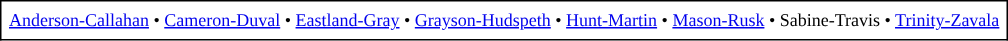<table border="1" cellspacing="0" cellpadding="5" align="center" rules="all" style="margin:1em 1em 1em 0; border-collapse:collapse; font-size:75%;">
<tr>
<td><a href='#'>Anderson-Callahan</a> • <a href='#'>Cameron-Duval</a> • <a href='#'>Eastland-Gray</a> • <a href='#'>Grayson-Hudspeth</a> • <a href='#'>Hunt-Martin</a> • <a href='#'>Mason-Rusk</a> • Sabine-Travis • <a href='#'>Trinity-Zavala</a></td>
</tr>
</table>
